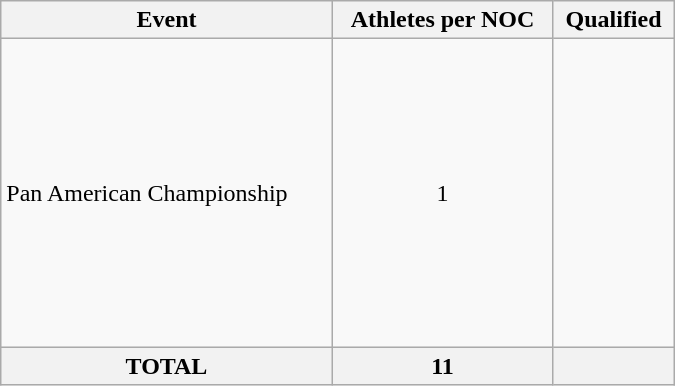<table class="wikitable" width=450>
<tr>
<th>Event</th>
<th>Athletes per NOC</th>
<th>Qualified</th>
</tr>
<tr>
<td>Pan American Championship</td>
<td align=center>1</td>
<td><br><br><br><br><br><br><br><br><br><br><br></td>
</tr>
<tr>
<th>TOTAL</th>
<th colspan="1">11</th>
<th></th>
</tr>
</table>
